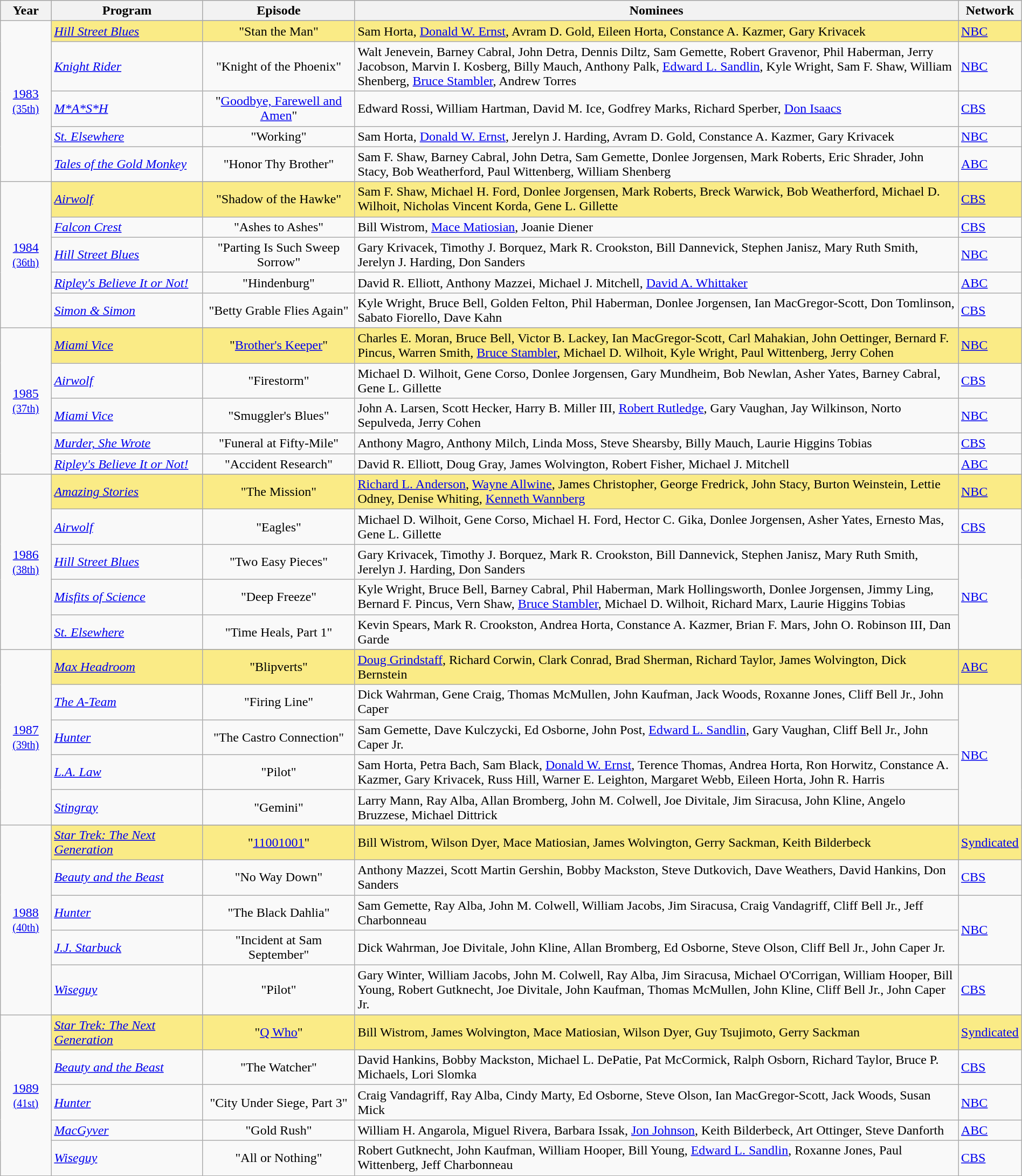<table class="wikitable" style="width:100%">
<tr bgcolor="#bebebe">
<th width="5%">Year</th>
<th width="15%">Program</th>
<th width="15%">Episode</th>
<th width="60%">Nominees</th>
<th width="5%">Network</th>
</tr>
<tr>
<td rowspan=6 style="text-align:center"><a href='#'>1983</a><br><small><a href='#'>(35th)</a></small><br></td>
</tr>
<tr style="background:#FAEB86">
<td><em><a href='#'>Hill Street Blues</a></em></td>
<td align=center>"Stan the Man"</td>
<td>Sam Horta, <a href='#'>Donald W. Ernst</a>, Avram D. Gold, Eileen Horta, Constance A. Kazmer, Gary Krivacek</td>
<td><a href='#'>NBC</a></td>
</tr>
<tr>
<td><em><a href='#'>Knight Rider</a></em></td>
<td align=center>"Knight of the Phoenix"</td>
<td>Walt Jenevein, Barney Cabral, John Detra, Dennis Diltz, Sam Gemette, Robert Gravenor, Phil Haberman, Jerry Jacobson, Marvin I. Kosberg, Billy Mauch, Anthony Palk, <a href='#'>Edward L. Sandlin</a>, Kyle Wright, Sam F. Shaw, William Shenberg, <a href='#'>Bruce Stambler</a>, Andrew Torres</td>
<td><a href='#'>NBC</a></td>
</tr>
<tr>
<td><em><a href='#'>M*A*S*H</a></em></td>
<td align=center>"<a href='#'>Goodbye, Farewell and Amen</a>"</td>
<td>Edward Rossi, William Hartman, David M. Ice, Godfrey Marks, Richard Sperber, <a href='#'>Don Isaacs</a></td>
<td><a href='#'>CBS</a></td>
</tr>
<tr>
<td><em><a href='#'>St. Elsewhere</a></em></td>
<td align=center>"Working"</td>
<td>Sam Horta, <a href='#'>Donald W. Ernst</a>, Jerelyn J. Harding, Avram D. Gold, Constance A. Kazmer, Gary Krivacek</td>
<td><a href='#'>NBC</a></td>
</tr>
<tr>
<td><em><a href='#'>Tales of the Gold Monkey</a></em></td>
<td align=center>"Honor Thy Brother"</td>
<td>Sam F. Shaw, Barney Cabral, John Detra, Sam Gemette, Donlee Jorgensen, Mark Roberts, Eric Shrader, John Stacy, Bob Weatherford, Paul Wittenberg, William Shenberg</td>
<td><a href='#'>ABC</a></td>
</tr>
<tr>
<td rowspan=6 style="text-align:center"><a href='#'>1984</a><br><small><a href='#'>(36th)</a></small><br></td>
</tr>
<tr style="background:#FAEB86">
<td><em><a href='#'>Airwolf</a></em></td>
<td align=center>"Shadow of the Hawke"</td>
<td>Sam F. Shaw, Michael H. Ford, Donlee Jorgensen, Mark Roberts, Breck Warwick, Bob Weatherford, Michael D. Wilhoit, Nicholas Vincent Korda, Gene L. Gillette</td>
<td><a href='#'>CBS</a></td>
</tr>
<tr>
<td><em><a href='#'>Falcon Crest</a></em></td>
<td align=center>"Ashes to Ashes"</td>
<td>Bill Wistrom, <a href='#'>Mace Matiosian</a>, Joanie Diener</td>
<td><a href='#'>CBS</a></td>
</tr>
<tr>
<td><em><a href='#'>Hill Street Blues</a></em></td>
<td align=center>"Parting Is Such Sweep Sorrow"</td>
<td>Gary Krivacek, Timothy J. Borquez, Mark R. Crookston, Bill Dannevick, Stephen Janisz, Mary Ruth Smith, Jerelyn J. Harding, Don Sanders</td>
<td><a href='#'>NBC</a></td>
</tr>
<tr>
<td><em><a href='#'>Ripley's Believe It or Not!</a></em></td>
<td align=center>"Hindenburg"</td>
<td>David R. Elliott, Anthony Mazzei, Michael J. Mitchell, <a href='#'>David A. Whittaker</a></td>
<td><a href='#'>ABC</a></td>
</tr>
<tr>
<td><em><a href='#'>Simon & Simon</a></em></td>
<td align=center>"Betty Grable Flies Again"</td>
<td>Kyle Wright, Bruce Bell, Golden Felton, Phil Haberman, Donlee Jorgensen, Ian MacGregor-Scott, Don Tomlinson, Sabato Fiorello, Dave Kahn</td>
<td><a href='#'>CBS</a></td>
</tr>
<tr>
<td rowspan=6 style="text-align:center"><a href='#'>1985</a><br><small><a href='#'>(37th)</a></small><br></td>
</tr>
<tr style="background:#FAEB86">
<td><em><a href='#'>Miami Vice</a></em></td>
<td align=center>"<a href='#'>Brother's Keeper</a>"</td>
<td>Charles E. Moran, Bruce Bell, Victor B. Lackey, Ian MacGregor-Scott, Carl Mahakian, John Oettinger, Bernard F. Pincus, Warren Smith, <a href='#'>Bruce Stambler</a>, Michael D. Wilhoit, Kyle Wright, Paul Wittenberg, Jerry Cohen</td>
<td><a href='#'>NBC</a></td>
</tr>
<tr>
<td><em><a href='#'>Airwolf</a></em></td>
<td align=center>"Firestorm"</td>
<td>Michael D. Wilhoit, Gene Corso, Donlee Jorgensen, Gary Mundheim, Bob Newlan, Asher Yates, Barney Cabral, Gene L. Gillette</td>
<td><a href='#'>CBS</a></td>
</tr>
<tr>
<td><em><a href='#'>Miami Vice</a></em></td>
<td align=center>"Smuggler's Blues"</td>
<td>John A. Larsen, Scott Hecker, Harry B. Miller III, <a href='#'>Robert Rutledge</a>, Gary Vaughan, Jay Wilkinson, Norto Sepulveda, Jerry Cohen</td>
<td><a href='#'>NBC</a></td>
</tr>
<tr>
<td><em><a href='#'>Murder, She Wrote</a></em></td>
<td align=center>"Funeral at Fifty-Mile"</td>
<td>Anthony Magro, Anthony Milch, Linda Moss, Steve Shearsby, Billy Mauch, Laurie Higgins Tobias</td>
<td><a href='#'>CBS</a></td>
</tr>
<tr>
<td><em><a href='#'>Ripley's Believe It or Not!</a></em></td>
<td align=center>"Accident Research"</td>
<td>David R. Elliott, Doug Gray, James Wolvington, Robert Fisher, Michael J. Mitchell</td>
<td><a href='#'>ABC</a></td>
</tr>
<tr>
<td rowspan=6 style="text-align:center"><a href='#'>1986</a><br><small><a href='#'>(38th)</a></small><br></td>
</tr>
<tr style="background:#FAEB86">
<td><em><a href='#'>Amazing Stories</a></em></td>
<td align=center>"The Mission"</td>
<td><a href='#'>Richard L. Anderson</a>, <a href='#'>Wayne Allwine</a>, James Christopher, George Fredrick, John Stacy, Burton Weinstein, Lettie Odney, Denise Whiting, <a href='#'>Kenneth Wannberg</a></td>
<td><a href='#'>NBC</a></td>
</tr>
<tr>
<td><em><a href='#'>Airwolf</a></em></td>
<td align=center>"Eagles"</td>
<td>Michael D. Wilhoit, Gene Corso, Michael H. Ford, Hector C. Gika, Donlee Jorgensen, Asher Yates, Ernesto Mas, Gene L. Gillette</td>
<td><a href='#'>CBS</a></td>
</tr>
<tr>
<td><em><a href='#'>Hill Street Blues</a></em></td>
<td align=center>"Two Easy Pieces"</td>
<td>Gary Krivacek, Timothy J. Borquez, Mark R. Crookston, Bill Dannevick, Stephen Janisz, Mary Ruth Smith, Jerelyn J. Harding, Don Sanders</td>
<td rowspan=3><a href='#'>NBC</a></td>
</tr>
<tr>
<td><em><a href='#'>Misfits of Science</a></em></td>
<td align=center>"Deep Freeze"</td>
<td>Kyle Wright, Bruce Bell, Barney Cabral, Phil Haberman, Mark Hollingsworth, Donlee Jorgensen, Jimmy Ling, Bernard F. Pincus, Vern Shaw, <a href='#'>Bruce Stambler</a>, Michael D. Wilhoit, Richard Marx, Laurie Higgins Tobias</td>
</tr>
<tr>
<td><em><a href='#'>St. Elsewhere</a></em></td>
<td align=center>"Time Heals, Part 1"</td>
<td>Kevin Spears, Mark R. Crookston, Andrea Horta, Constance A. Kazmer, Brian F. Mars, John O. Robinson III, Dan Garde</td>
</tr>
<tr>
<td rowspan=6 style="text-align:center"><a href='#'>1987</a><br><small><a href='#'>(39th)</a></small><br></td>
</tr>
<tr style="background:#FAEB86">
<td><em><a href='#'>Max Headroom</a></em></td>
<td align=center>"Blipverts"</td>
<td><a href='#'>Doug Grindstaff</a>, Richard Corwin, Clark Conrad, Brad Sherman, Richard Taylor, James Wolvington, Dick Bernstein</td>
<td><a href='#'>ABC</a></td>
</tr>
<tr>
<td><em><a href='#'>The A-Team</a></em></td>
<td align=center>"Firing Line"</td>
<td>Dick Wahrman, Gene Craig, Thomas McMullen, John Kaufman, Jack Woods, Roxanne Jones, Cliff Bell Jr., John Caper</td>
<td rowspan=4><a href='#'>NBC</a></td>
</tr>
<tr>
<td><em><a href='#'>Hunter</a></em></td>
<td align=center>"The Castro Connection"</td>
<td>Sam Gemette, Dave Kulczycki, Ed Osborne, John Post, <a href='#'>Edward L. Sandlin</a>, Gary Vaughan, Cliff Bell Jr., John Caper Jr.</td>
</tr>
<tr>
<td><em><a href='#'>L.A. Law</a></em></td>
<td align=center>"Pilot"</td>
<td>Sam Horta, Petra Bach, Sam Black, <a href='#'>Donald W. Ernst</a>, Terence Thomas, Andrea Horta, Ron Horwitz, Constance A. Kazmer, Gary Krivacek, Russ Hill, Warner E. Leighton, Margaret Webb, Eileen Horta, John R. Harris</td>
</tr>
<tr>
<td><em><a href='#'>Stingray</a></em></td>
<td align=center>"Gemini"</td>
<td>Larry Mann, Ray Alba, Allan Bromberg, John M. Colwell, Joe Divitale, Jim Siracusa, John Kline, Angelo Bruzzese, Michael Dittrick</td>
</tr>
<tr>
<td rowspan=6 style="text-align:center"><a href='#'>1988</a><br><small><a href='#'>(40th)</a></small><br></td>
</tr>
<tr style="background:#FAEB86">
<td><em><a href='#'>Star Trek: The Next Generation</a></em></td>
<td align=center>"<a href='#'>11001001</a>"</td>
<td>Bill Wistrom, Wilson Dyer, Mace Matiosian, James Wolvington, Gerry Sackman, Keith Bilderbeck</td>
<td><a href='#'>Syndicated</a></td>
</tr>
<tr>
<td><em><a href='#'>Beauty and the Beast</a></em></td>
<td align=center>"No Way Down"</td>
<td>Anthony Mazzei, Scott Martin Gershin, Bobby Mackston, Steve Dutkovich, Dave Weathers, David Hankins, Don Sanders</td>
<td><a href='#'>CBS</a></td>
</tr>
<tr>
<td><em><a href='#'>Hunter</a></em></td>
<td align=center>"The Black Dahlia"</td>
<td>Sam Gemette, Ray Alba, John M. Colwell, William Jacobs, Jim Siracusa, Craig Vandagriff, Cliff Bell Jr., Jeff Charbonneau</td>
<td rowspan=2><a href='#'>NBC</a></td>
</tr>
<tr>
<td><em><a href='#'>J.J. Starbuck</a></em></td>
<td align=center>"Incident at Sam September"</td>
<td>Dick Wahrman, Joe Divitale, John Kline, Allan Bromberg, Ed Osborne, Steve Olson, Cliff Bell Jr., John Caper Jr.</td>
</tr>
<tr>
<td><em><a href='#'>Wiseguy</a></em></td>
<td align=center>"Pilot"</td>
<td>Gary Winter, William Jacobs, John M. Colwell, Ray Alba, Jim Siracusa, Michael O'Corrigan, William Hooper, Bill Young, Robert Gutknecht, Joe Divitale, John Kaufman, Thomas McMullen, John Kline, Cliff Bell Jr., John Caper Jr.</td>
<td><a href='#'>CBS</a></td>
</tr>
<tr>
<td rowspan=6 style="text-align:center"><a href='#'>1989</a><br><small><a href='#'>(41st)</a></small><br></td>
</tr>
<tr style="background:#FAEB86">
<td><em><a href='#'>Star Trek: The Next Generation</a></em></td>
<td align=center>"<a href='#'>Q Who</a>"</td>
<td>Bill Wistrom, James Wolvington, Mace Matiosian, Wilson Dyer, Guy Tsujimoto, Gerry Sackman</td>
<td><a href='#'>Syndicated</a></td>
</tr>
<tr>
<td><em><a href='#'>Beauty and the Beast</a></em></td>
<td align=center>"The Watcher"</td>
<td>David Hankins, Bobby Mackston, Michael L. DePatie, Pat McCormick, Ralph Osborn, Richard Taylor, Bruce P. Michaels, Lori Slomka</td>
<td><a href='#'>CBS</a></td>
</tr>
<tr>
<td><em><a href='#'>Hunter</a></em></td>
<td align=center>"City Under Siege, Part 3"</td>
<td>Craig Vandagriff, Ray Alba, Cindy Marty, Ed Osborne, Steve Olson, Ian MacGregor-Scott, Jack Woods, Susan Mick</td>
<td><a href='#'>NBC</a></td>
</tr>
<tr>
<td><em><a href='#'>MacGyver</a></em></td>
<td align=center>"Gold Rush"</td>
<td>William H. Angarola, Miguel Rivera, Barbara Issak, <a href='#'>Jon Johnson</a>, Keith Bilderbeck, Art Ottinger, Steve Danforth</td>
<td><a href='#'>ABC</a></td>
</tr>
<tr>
<td><em><a href='#'>Wiseguy</a></em></td>
<td align=center>"All or Nothing"</td>
<td>Robert Gutknecht, John Kaufman, William Hooper, Bill Young, <a href='#'>Edward L. Sandlin</a>, Roxanne Jones, Paul Wittenberg, Jeff Charbonneau</td>
<td><a href='#'>CBS</a></td>
</tr>
</table>
